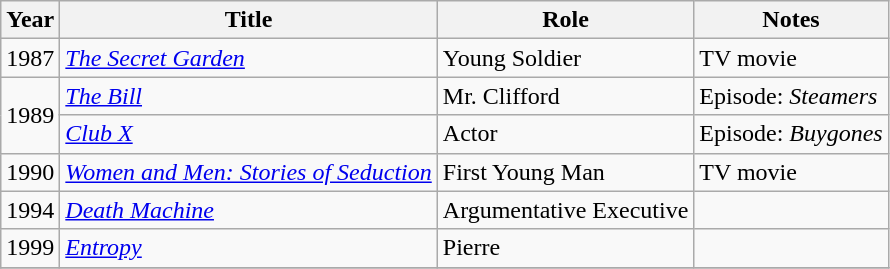<table class="wikitable">
<tr>
<th>Year</th>
<th>Title</th>
<th>Role</th>
<th>Notes</th>
</tr>
<tr>
<td>1987</td>
<td><em><a href='#'>The Secret Garden</a></em></td>
<td>Young Soldier</td>
<td>TV movie</td>
</tr>
<tr>
<td rowspan=2>1989</td>
<td><em><a href='#'>The Bill</a></em></td>
<td>Mr. Clifford</td>
<td>Episode: <em>Steamers</em></td>
</tr>
<tr>
<td><em><a href='#'>Club X</a></em></td>
<td>Actor</td>
<td>Episode: <em>Buygones</em></td>
</tr>
<tr>
<td>1990</td>
<td><em><a href='#'>Women and Men: Stories of Seduction</a></em></td>
<td>First Young Man</td>
<td>TV movie</td>
</tr>
<tr>
<td>1994</td>
<td><em><a href='#'>Death Machine</a></em></td>
<td>Argumentative Executive</td>
<td></td>
</tr>
<tr>
<td>1999</td>
<td><em><a href='#'>Entropy</a></em></td>
<td>Pierre</td>
<td></td>
</tr>
<tr>
</tr>
</table>
